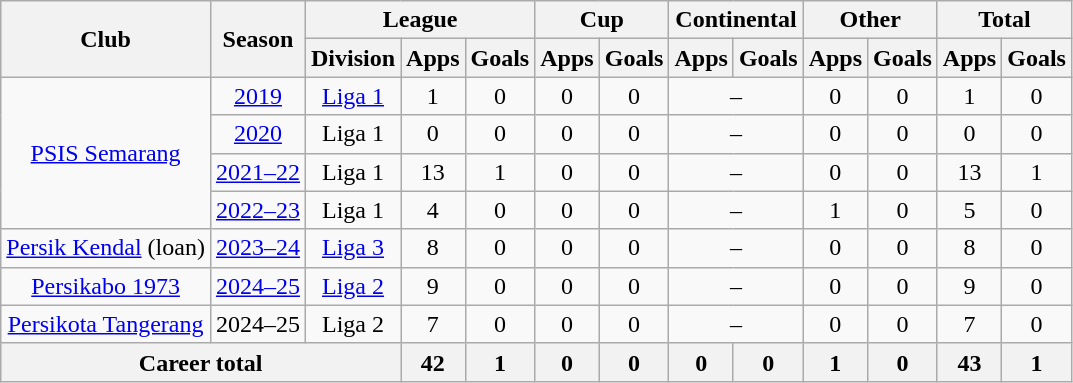<table class="wikitable" style="text-align: center">
<tr>
<th rowspan="2">Club</th>
<th rowspan="2">Season</th>
<th colspan="3">League</th>
<th colspan="2">Cup</th>
<th colspan="2">Continental</th>
<th colspan="2">Other</th>
<th colspan="2">Total</th>
</tr>
<tr>
<th>Division</th>
<th>Apps</th>
<th>Goals</th>
<th>Apps</th>
<th>Goals</th>
<th>Apps</th>
<th>Goals</th>
<th>Apps</th>
<th>Goals</th>
<th>Apps</th>
<th>Goals</th>
</tr>
<tr>
<td rowspan="4"><a href='#'>PSIS Semarang</a></td>
<td><a href='#'>2019</a></td>
<td rowspan="1"><a href='#'>Liga 1</a></td>
<td>1</td>
<td>0</td>
<td>0</td>
<td>0</td>
<td colspan="2">–</td>
<td>0</td>
<td>0</td>
<td>1</td>
<td>0</td>
</tr>
<tr>
<td><a href='#'>2020</a></td>
<td>Liga 1</td>
<td>0</td>
<td>0</td>
<td>0</td>
<td>0</td>
<td colspan="2">–</td>
<td>0</td>
<td>0</td>
<td>0</td>
<td>0</td>
</tr>
<tr>
<td><a href='#'>2021–22</a></td>
<td rowspan="1" valign="center">Liga 1</td>
<td>13</td>
<td>1</td>
<td>0</td>
<td>0</td>
<td colspan="2">–</td>
<td>0</td>
<td>0</td>
<td>13</td>
<td>1</td>
</tr>
<tr>
<td><a href='#'>2022–23</a></td>
<td>Liga 1</td>
<td>4</td>
<td>0</td>
<td>0</td>
<td>0</td>
<td colspan="2">–</td>
<td>1</td>
<td>0</td>
<td>5</td>
<td>0</td>
</tr>
<tr>
<td><a href='#'>Persik Kendal</a> (loan)</td>
<td><a href='#'>2023–24</a></td>
<td><a href='#'>Liga 3</a></td>
<td>8</td>
<td>0</td>
<td>0</td>
<td>0</td>
<td colspan="2">–</td>
<td>0</td>
<td>0</td>
<td>8</td>
<td>0</td>
</tr>
<tr>
<td><a href='#'>Persikabo 1973</a></td>
<td><a href='#'>2024–25</a></td>
<td><a href='#'>Liga 2</a></td>
<td>9</td>
<td>0</td>
<td>0</td>
<td>0</td>
<td colspan="2">–</td>
<td>0</td>
<td>0</td>
<td>9</td>
<td>0</td>
</tr>
<tr>
<td><a href='#'>Persikota Tangerang</a></td>
<td>2024–25</td>
<td>Liga 2</td>
<td>7</td>
<td>0</td>
<td>0</td>
<td>0</td>
<td colspan="2">–</td>
<td>0</td>
<td>0</td>
<td>7</td>
<td>0</td>
</tr>
<tr>
<th colspan="3">Career total</th>
<th>42</th>
<th>1</th>
<th>0</th>
<th>0</th>
<th>0</th>
<th>0</th>
<th>1</th>
<th>0</th>
<th>43</th>
<th>1</th>
</tr>
</table>
